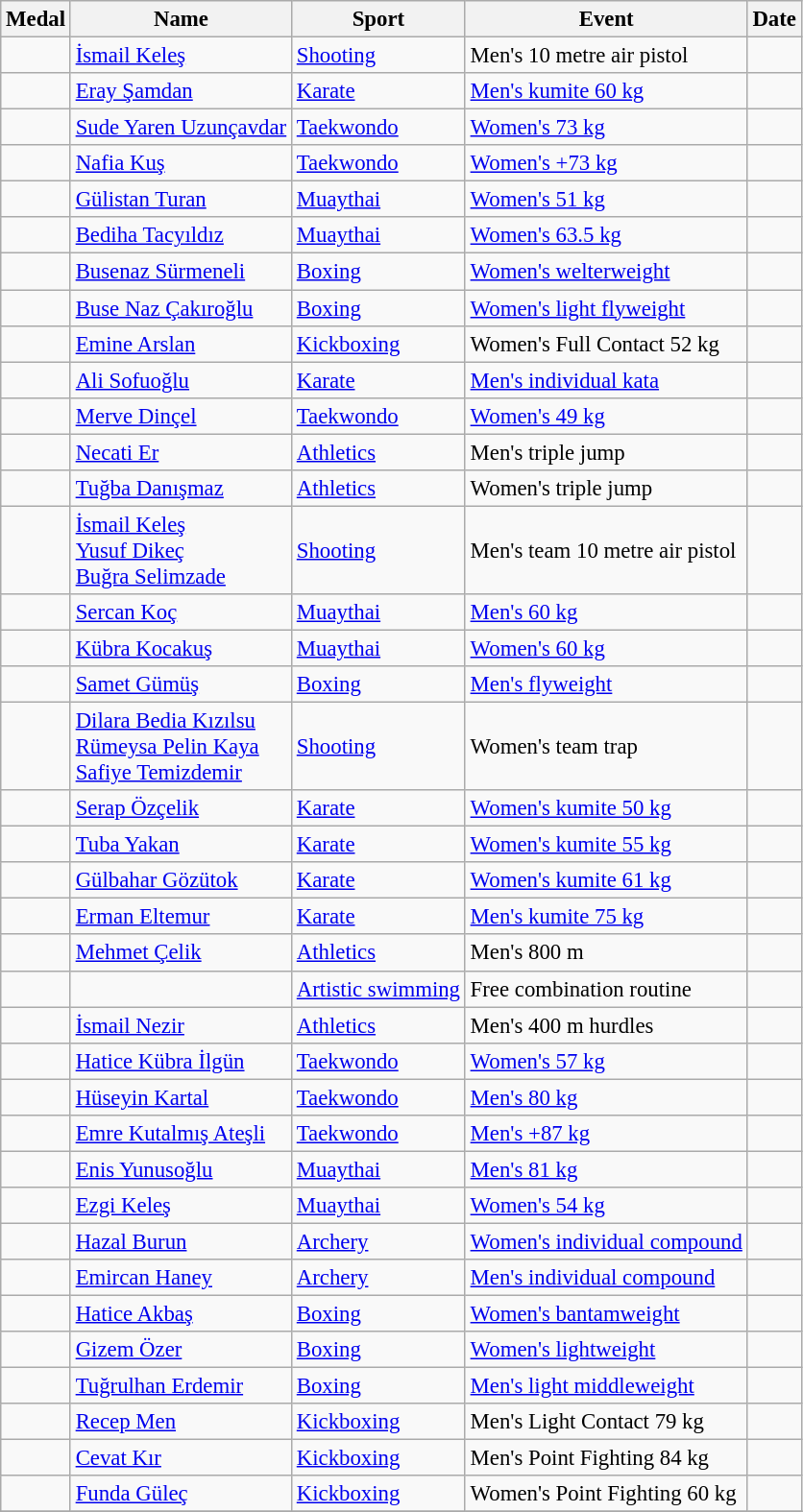<table class="wikitable sortable" style="font-size: 95%">
<tr>
<th>Medal</th>
<th>Name</th>
<th>Sport</th>
<th>Event</th>
<th>Date</th>
</tr>
<tr>
<td></td>
<td><a href='#'>İsmail Keleş</a></td>
<td><a href='#'>Shooting</a></td>
<td>Men's 10 metre air pistol</td>
<td></td>
</tr>
<tr>
<td></td>
<td><a href='#'>Eray Şamdan</a></td>
<td><a href='#'>Karate</a></td>
<td><a href='#'>Men's kumite 60 kg</a></td>
<td></td>
</tr>
<tr>
<td></td>
<td><a href='#'>Sude Yaren Uzunçavdar</a></td>
<td><a href='#'>Taekwondo</a></td>
<td><a href='#'>Women's 73 kg</a></td>
<td></td>
</tr>
<tr>
<td></td>
<td><a href='#'>Nafia Kuş</a></td>
<td><a href='#'>Taekwondo</a></td>
<td><a href='#'>Women's +73 kg</a></td>
<td></td>
</tr>
<tr>
<td></td>
<td><a href='#'>Gülistan Turan</a></td>
<td><a href='#'>Muaythai</a></td>
<td><a href='#'>Women's 51 kg</a></td>
<td></td>
</tr>
<tr>
<td></td>
<td><a href='#'>Bediha Tacyıldız</a></td>
<td><a href='#'>Muaythai</a></td>
<td><a href='#'>Women's 63.5 kg</a></td>
<td></td>
</tr>
<tr>
<td></td>
<td><a href='#'>Busenaz Sürmeneli</a></td>
<td><a href='#'>Boxing</a></td>
<td><a href='#'>Women's welterweight</a></td>
<td></td>
</tr>
<tr>
<td></td>
<td><a href='#'>Buse Naz Çakıroğlu</a></td>
<td><a href='#'>Boxing</a></td>
<td><a href='#'>Women's light flyweight</a></td>
<td></td>
</tr>
<tr>
<td></td>
<td><a href='#'>Emine Arslan</a></td>
<td><a href='#'>Kickboxing</a></td>
<td>Women's Full Contact 52 kg</td>
<td></td>
</tr>
<tr>
<td></td>
<td><a href='#'>Ali Sofuoğlu</a></td>
<td><a href='#'>Karate</a></td>
<td><a href='#'>Men's individual kata</a></td>
<td></td>
</tr>
<tr>
<td></td>
<td><a href='#'>Merve Dinçel</a></td>
<td><a href='#'>Taekwondo</a></td>
<td><a href='#'>Women's 49 kg</a></td>
<td></td>
</tr>
<tr>
<td></td>
<td><a href='#'>Necati Er</a></td>
<td><a href='#'>Athletics</a></td>
<td>Men's triple jump</td>
<td></td>
</tr>
<tr>
<td></td>
<td><a href='#'>Tuğba Danışmaz</a></td>
<td><a href='#'>Athletics</a></td>
<td>Women's triple jump</td>
<td></td>
</tr>
<tr>
<td></td>
<td><a href='#'>İsmail Keleş</a><br><a href='#'>Yusuf Dikeç</a><br><a href='#'>Buğra Selimzade</a></td>
<td><a href='#'>Shooting</a></td>
<td>Men's team 10 metre air pistol</td>
<td></td>
</tr>
<tr>
<td></td>
<td><a href='#'>Sercan Koç</a></td>
<td><a href='#'>Muaythai</a></td>
<td><a href='#'>Men's 60 kg</a></td>
<td></td>
</tr>
<tr>
<td></td>
<td><a href='#'>Kübra Kocakuş</a></td>
<td><a href='#'>Muaythai</a></td>
<td><a href='#'>Women's 60 kg</a></td>
<td></td>
</tr>
<tr>
<td></td>
<td><a href='#'>Samet Gümüş</a></td>
<td><a href='#'>Boxing</a></td>
<td><a href='#'>Men's flyweight</a></td>
<td></td>
</tr>
<tr>
<td></td>
<td><a href='#'>Dilara Bedia Kızılsu</a><br><a href='#'>Rümeysa Pelin Kaya</a><br><a href='#'>Safiye Temizdemir</a></td>
<td><a href='#'>Shooting</a></td>
<td>Women's team trap</td>
<td></td>
</tr>
<tr>
<td></td>
<td><a href='#'>Serap Özçelik</a></td>
<td><a href='#'>Karate</a></td>
<td><a href='#'>Women's kumite 50 kg</a></td>
<td></td>
</tr>
<tr>
<td></td>
<td><a href='#'>Tuba Yakan</a></td>
<td><a href='#'>Karate</a></td>
<td><a href='#'>Women's kumite 55 kg</a></td>
<td></td>
</tr>
<tr>
<td></td>
<td><a href='#'>Gülbahar Gözütok</a></td>
<td><a href='#'>Karate</a></td>
<td><a href='#'>Women's kumite 61 kg</a></td>
<td></td>
</tr>
<tr>
<td></td>
<td><a href='#'>Erman Eltemur</a></td>
<td><a href='#'>Karate</a></td>
<td><a href='#'>Men's kumite 75 kg</a></td>
<td></td>
</tr>
<tr>
<td></td>
<td><a href='#'>Mehmet Çelik</a></td>
<td><a href='#'>Athletics</a></td>
<td>Men's 800 m</td>
<td></td>
</tr>
<tr>
<td></td>
<td></td>
<td><a href='#'>Artistic swimming</a></td>
<td>Free combination routine</td>
<td></td>
</tr>
<tr>
<td></td>
<td><a href='#'>İsmail Nezir</a></td>
<td><a href='#'>Athletics</a></td>
<td>Men's 400 m hurdles</td>
<td></td>
</tr>
<tr>
<td></td>
<td><a href='#'>Hatice Kübra İlgün</a></td>
<td><a href='#'>Taekwondo</a></td>
<td><a href='#'>Women's 57 kg</a></td>
<td></td>
</tr>
<tr>
<td></td>
<td><a href='#'>Hüseyin Kartal</a></td>
<td><a href='#'>Taekwondo</a></td>
<td><a href='#'>Men's 80 kg</a></td>
<td></td>
</tr>
<tr>
<td></td>
<td><a href='#'>Emre Kutalmış Ateşli</a></td>
<td><a href='#'>Taekwondo</a></td>
<td><a href='#'>Men's +87 kg</a></td>
<td></td>
</tr>
<tr>
<td></td>
<td><a href='#'>Enis Yunusoğlu</a></td>
<td><a href='#'>Muaythai</a></td>
<td><a href='#'>Men's 81 kg</a></td>
<td></td>
</tr>
<tr>
<td></td>
<td><a href='#'>Ezgi Keleş</a></td>
<td><a href='#'>Muaythai</a></td>
<td><a href='#'>Women's 54 kg</a></td>
<td></td>
</tr>
<tr>
<td></td>
<td><a href='#'>Hazal Burun</a></td>
<td><a href='#'>Archery</a></td>
<td><a href='#'>Women's individual compound</a></td>
<td></td>
</tr>
<tr>
<td></td>
<td><a href='#'>Emircan Haney</a></td>
<td><a href='#'>Archery</a></td>
<td><a href='#'>Men's individual compound</a></td>
<td></td>
</tr>
<tr>
<td></td>
<td><a href='#'>Hatice Akbaş</a></td>
<td><a href='#'>Boxing</a></td>
<td><a href='#'>Women's bantamweight</a></td>
<td></td>
</tr>
<tr>
<td></td>
<td><a href='#'>Gizem Özer</a></td>
<td><a href='#'>Boxing</a></td>
<td><a href='#'>Women's lightweight</a></td>
<td></td>
</tr>
<tr>
<td></td>
<td><a href='#'>Tuğrulhan Erdemir</a></td>
<td><a href='#'>Boxing</a></td>
<td><a href='#'>Men's light middleweight</a></td>
<td></td>
</tr>
<tr>
<td></td>
<td><a href='#'>Recep Men</a></td>
<td><a href='#'>Kickboxing</a></td>
<td>Men's Light Contact 79 kg</td>
<td></td>
</tr>
<tr>
<td></td>
<td><a href='#'>Cevat Kır</a></td>
<td><a href='#'>Kickboxing</a></td>
<td>Men's Point Fighting 84 kg</td>
<td></td>
</tr>
<tr>
<td></td>
<td><a href='#'>Funda Güleç</a></td>
<td><a href='#'>Kickboxing</a></td>
<td>Women's Point Fighting 60 kg</td>
<td></td>
</tr>
<tr>
</tr>
</table>
